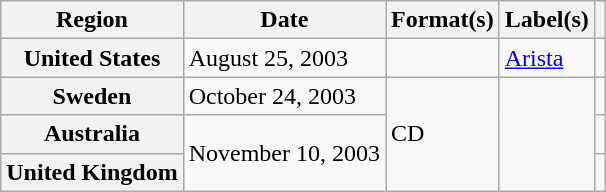<table class="wikitable plainrowheaders">
<tr>
<th scope="col">Region</th>
<th scope="col">Date</th>
<th scope="col">Format(s)</th>
<th scope="col">Label(s)</th>
<th scope="col"></th>
</tr>
<tr>
<th scope="row">United States</th>
<td>August 25, 2003</td>
<td></td>
<td><a href='#'>Arista</a></td>
<td></td>
</tr>
<tr>
<th scope="row">Sweden</th>
<td>October 24, 2003</td>
<td rowspan="3">CD</td>
<td rowspan="3"></td>
<td></td>
</tr>
<tr>
<th scope="row">Australia</th>
<td rowspan="2">November 10, 2003</td>
<td></td>
</tr>
<tr>
<th scope="row">United Kingdom</th>
<td></td>
</tr>
</table>
